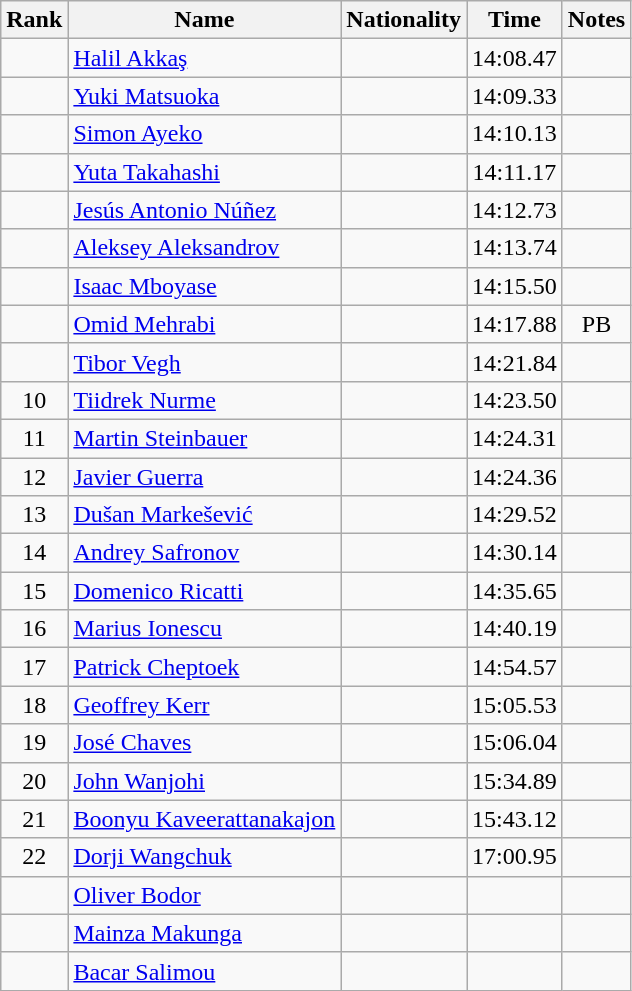<table class="wikitable sortable" style="text-align:center">
<tr>
<th>Rank</th>
<th>Name</th>
<th>Nationality</th>
<th>Time</th>
<th>Notes</th>
</tr>
<tr>
<td></td>
<td align=left><a href='#'>Halil Akkaş</a></td>
<td align=left></td>
<td>14:08.47</td>
<td></td>
</tr>
<tr>
<td></td>
<td align=left><a href='#'>Yuki Matsuoka</a></td>
<td align=left></td>
<td>14:09.33</td>
<td></td>
</tr>
<tr>
<td></td>
<td align=left><a href='#'>Simon Ayeko</a></td>
<td align=left></td>
<td>14:10.13</td>
<td></td>
</tr>
<tr>
<td></td>
<td align=left><a href='#'>Yuta Takahashi</a></td>
<td align=left></td>
<td>14:11.17</td>
<td></td>
</tr>
<tr>
<td></td>
<td align=left><a href='#'>Jesús Antonio Núñez</a></td>
<td align=left></td>
<td>14:12.73</td>
<td></td>
</tr>
<tr>
<td></td>
<td align=left><a href='#'>Aleksey Aleksandrov</a></td>
<td align=left></td>
<td>14:13.74</td>
<td></td>
</tr>
<tr>
<td></td>
<td align=left><a href='#'>Isaac Mboyase</a></td>
<td align=left></td>
<td>14:15.50</td>
<td></td>
</tr>
<tr>
<td></td>
<td align=left><a href='#'>Omid Mehrabi</a></td>
<td align=left></td>
<td>14:17.88</td>
<td>PB</td>
</tr>
<tr>
<td></td>
<td align=left><a href='#'>Tibor Vegh</a></td>
<td align=left></td>
<td>14:21.84</td>
<td></td>
</tr>
<tr>
<td>10</td>
<td align=left><a href='#'>Tiidrek Nurme</a></td>
<td align=left></td>
<td>14:23.50</td>
<td></td>
</tr>
<tr>
<td>11</td>
<td align=left><a href='#'>Martin Steinbauer</a></td>
<td align=left></td>
<td>14:24.31</td>
<td></td>
</tr>
<tr>
<td>12</td>
<td align=left><a href='#'>Javier Guerra</a></td>
<td align=left></td>
<td>14:24.36</td>
<td></td>
</tr>
<tr>
<td>13</td>
<td align=left><a href='#'>Dušan Markešević</a></td>
<td align=left></td>
<td>14:29.52</td>
<td></td>
</tr>
<tr>
<td>14</td>
<td align=left><a href='#'>Andrey Safronov</a></td>
<td align=left></td>
<td>14:30.14</td>
<td></td>
</tr>
<tr>
<td>15</td>
<td align=left><a href='#'>Domenico Ricatti</a></td>
<td align=left></td>
<td>14:35.65</td>
<td></td>
</tr>
<tr>
<td>16</td>
<td align=left><a href='#'>Marius Ionescu</a></td>
<td align=left></td>
<td>14:40.19</td>
<td></td>
</tr>
<tr>
<td>17</td>
<td align=left><a href='#'>Patrick Cheptoek</a></td>
<td align=left></td>
<td>14:54.57</td>
<td></td>
</tr>
<tr>
<td>18</td>
<td align=left><a href='#'>Geoffrey Kerr</a></td>
<td align=left></td>
<td>15:05.53</td>
<td></td>
</tr>
<tr>
<td>19</td>
<td align=left><a href='#'>José Chaves</a></td>
<td align=left></td>
<td>15:06.04</td>
<td></td>
</tr>
<tr>
<td>20</td>
<td align=left><a href='#'>John Wanjohi</a></td>
<td align=left></td>
<td>15:34.89</td>
<td></td>
</tr>
<tr>
<td>21</td>
<td align=left><a href='#'>Boonyu Kaveerattanakajon</a></td>
<td align=left></td>
<td>15:43.12</td>
<td></td>
</tr>
<tr>
<td>22</td>
<td align=left><a href='#'>Dorji Wangchuk</a></td>
<td align=left></td>
<td>17:00.95</td>
<td></td>
</tr>
<tr>
<td></td>
<td align=left><a href='#'>Oliver Bodor</a></td>
<td align=left></td>
<td></td>
<td></td>
</tr>
<tr>
<td></td>
<td align=left><a href='#'>Mainza Makunga</a></td>
<td align=left></td>
<td></td>
<td></td>
</tr>
<tr>
<td></td>
<td align=left><a href='#'>Bacar Salimou</a></td>
<td align=left></td>
<td></td>
<td></td>
</tr>
</table>
